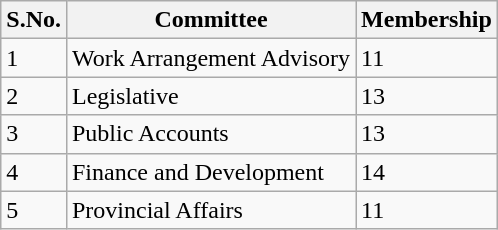<table class="wikitable">
<tr>
<th>S.No.</th>
<th>Committee</th>
<th>Membership</th>
</tr>
<tr>
<td>1</td>
<td>Work Arrangement Advisory</td>
<td>11</td>
</tr>
<tr>
<td>2</td>
<td>Legislative</td>
<td>13</td>
</tr>
<tr>
<td>3</td>
<td>Public Accounts</td>
<td>13</td>
</tr>
<tr>
<td>4</td>
<td>Finance and Development</td>
<td>14</td>
</tr>
<tr>
<td>5</td>
<td>Provincial Affairs</td>
<td>11</td>
</tr>
</table>
